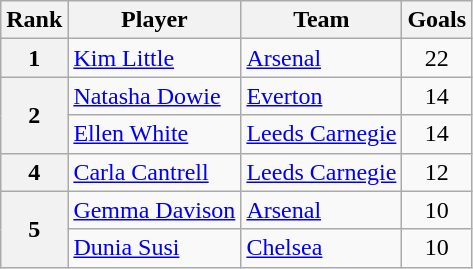<table class="wikitable">
<tr>
<th>Rank</th>
<th>Player</th>
<th>Team</th>
<th>Goals</th>
</tr>
<tr>
<th>1</th>
<td> <a href='#'>Kim Little</a></td>
<td><a href='#'>Arsenal</a></td>
<td align=center>22</td>
</tr>
<tr>
<th rowspan=2>2</th>
<td> <a href='#'>Natasha Dowie</a></td>
<td><a href='#'>Everton</a></td>
<td align=center>14</td>
</tr>
<tr>
<td> <a href='#'>Ellen White</a></td>
<td><a href='#'>Leeds Carnegie</a></td>
<td align=center>14</td>
</tr>
<tr>
<th>4</th>
<td> <a href='#'>Carla Cantrell</a></td>
<td><a href='#'>Leeds Carnegie</a></td>
<td align=center>12</td>
</tr>
<tr>
<th rowspan=2>5</th>
<td> <a href='#'>Gemma Davison</a></td>
<td><a href='#'>Arsenal</a></td>
<td align=center>10</td>
</tr>
<tr>
<td> <a href='#'>Dunia Susi</a></td>
<td><a href='#'>Chelsea</a></td>
<td align=center>10</td>
</tr>
</table>
